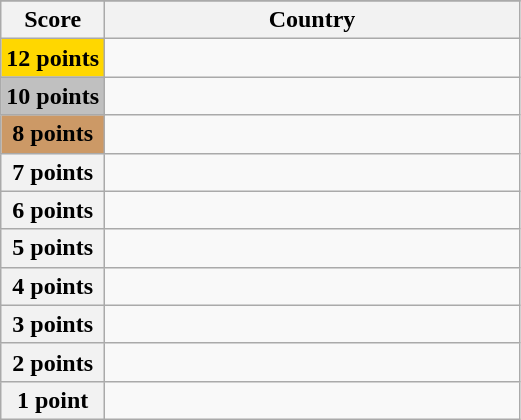<table class="wikitable">
<tr>
</tr>
<tr>
<th scope="col" width="20%">Score</th>
<th scope="col">Country</th>
</tr>
<tr>
<th scope="row" style="background:gold">12 points</th>
<td></td>
</tr>
<tr>
<th scope="row" style="background:silver">10 points</th>
<td></td>
</tr>
<tr>
<th scope="row" style="background:#CC9966">8 points</th>
<td></td>
</tr>
<tr>
<th scope="row">7 points</th>
<td></td>
</tr>
<tr>
<th scope="row">6 points</th>
<td></td>
</tr>
<tr>
<th scope="row">5 points</th>
<td></td>
</tr>
<tr>
<th scope="row">4 points</th>
<td></td>
</tr>
<tr>
<th scope="row">3 points</th>
<td></td>
</tr>
<tr>
<th scope="row">2 points</th>
<td></td>
</tr>
<tr>
<th scope="row">1 point</th>
<td></td>
</tr>
</table>
